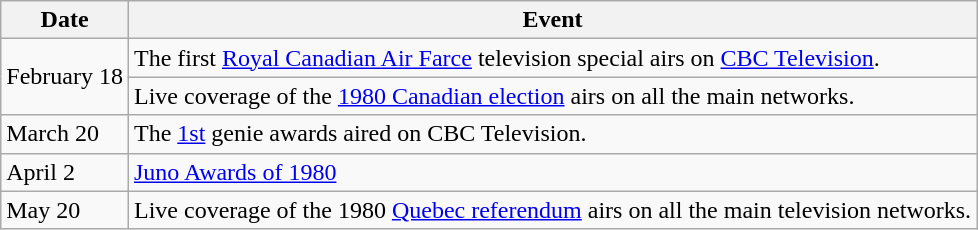<table class="wikitable">
<tr>
<th>Date</th>
<th>Event</th>
</tr>
<tr>
<td rowspan="2">February 18</td>
<td>The first <a href='#'>Royal Canadian Air Farce</a> television special airs on <a href='#'>CBC Television</a>.</td>
</tr>
<tr>
<td>Live coverage of the <a href='#'>1980 Canadian election</a> airs on all the main networks.</td>
</tr>
<tr>
<td>March 20</td>
<td>The <a href='#'>1st</a> genie awards aired on CBC Television.</td>
</tr>
<tr>
<td>April 2</td>
<td><a href='#'>Juno Awards of 1980</a></td>
</tr>
<tr>
<td>May 20</td>
<td>Live coverage of the 1980 <a href='#'>Quebec referendum</a> airs on all the main television networks.</td>
</tr>
</table>
